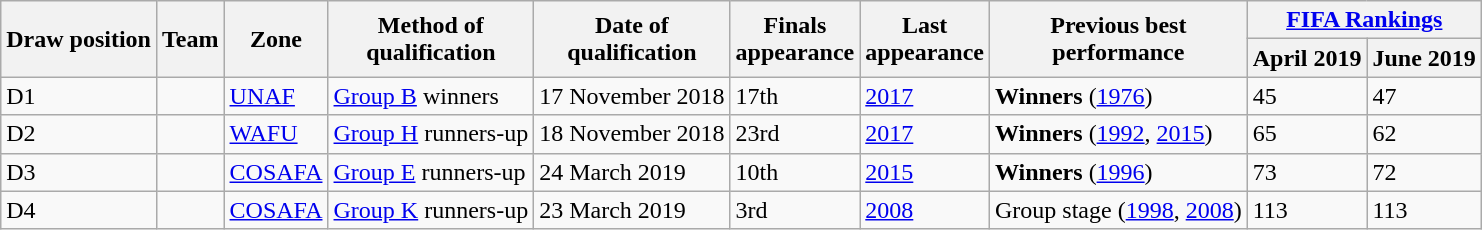<table class="wikitable sortable">
<tr>
<th rowspan=2>Draw position</th>
<th rowspan=2>Team</th>
<th rowspan=2>Zone</th>
<th rowspan=2>Method of<br>qualification</th>
<th rowspan=2>Date of<br>qualification</th>
<th rowspan=2>Finals<br>appearance</th>
<th rowspan=2>Last<br>appearance</th>
<th rowspan=2>Previous best<br>performance</th>
<th colspan=2><a href='#'>FIFA Rankings</a></th>
</tr>
<tr>
<th>April 2019</th>
<th>June 2019</th>
</tr>
<tr>
<td>D1</td>
<td style=white-space:nowrap></td>
<td><a href='#'>UNAF</a></td>
<td data-sort-value="B1"><a href='#'>Group B</a> winners</td>
<td data-sort-value="5">17 November 2018</td>
<td>17th</td>
<td><a href='#'>2017</a></td>
<td data-sort-value="1.2"><strong>Winners</strong> (<a href='#'>1976</a>)</td>
<td>45</td>
<td>47</td>
</tr>
<tr>
<td>D2</td>
<td style=white-space:nowrap></td>
<td><a href='#'>WAFU</a></td>
<td data-sort-value="H2"><a href='#'>Group H</a> runners-up</td>
<td data-sort-value="12">18 November 2018</td>
<td>23rd</td>
<td><a href='#'>2017</a></td>
<td data-sort-value="1.1"><strong>Winners</strong> (<a href='#'>1992</a>, <a href='#'>2015</a>)</td>
<td>65</td>
<td>62</td>
</tr>
<tr>
<td>D3</td>
<td style=white-space:nowrap></td>
<td><a href='#'>COSAFA</a></td>
<td data-sort-value="E2"><a href='#'>Group E</a> runners-up</td>
<td data-sort-value="24">24 March 2019</td>
<td>10th</td>
<td><a href='#'>2015</a></td>
<td data-sort-value="1.3"><strong>Winners</strong> (<a href='#'>1996</a>)</td>
<td>73</td>
<td>72</td>
</tr>
<tr>
<td>D4</td>
<td style=white-space:nowrap></td>
<td><a href='#'>COSAFA</a></td>
<td data-sort-value="K2"><a href='#'>Group K</a> runners-up</td>
<td data-sort-value="19">23 March 2019</td>
<td>3rd</td>
<td><a href='#'>2008</a></td>
<td data-sort-value="9">Group stage (<a href='#'>1998</a>, <a href='#'>2008</a>)</td>
<td>113</td>
<td>113</td>
</tr>
</table>
